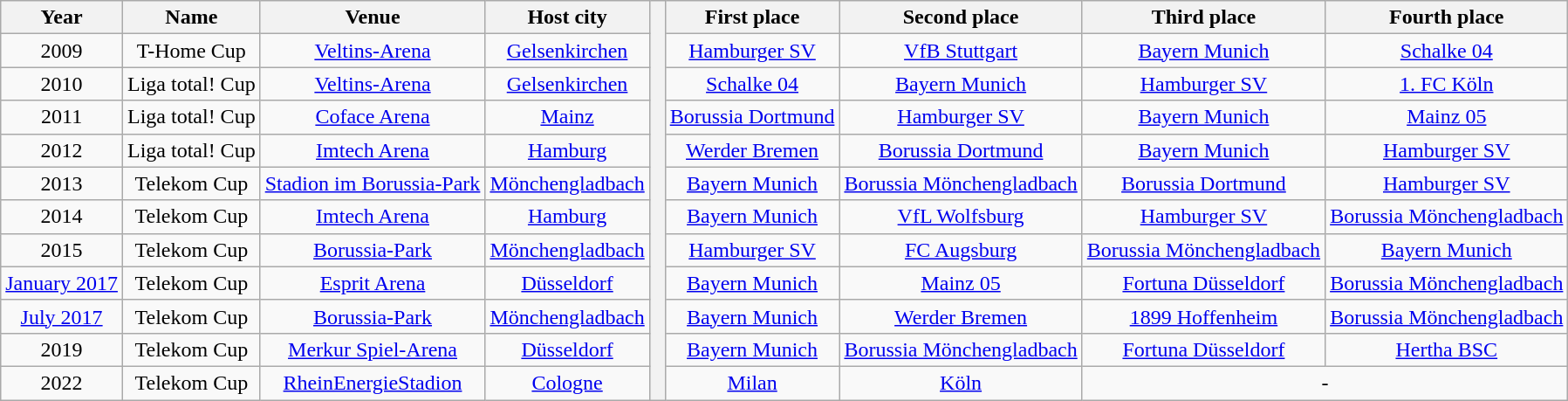<table class="wikitable" style="text-align:center">
<tr>
<th>Year</th>
<th>Name</th>
<th>Venue</th>
<th>Host city</th>
<th rowspan=100 width=1%></th>
<th>First place</th>
<th>Second place</th>
<th>Third place</th>
<th>Fourth place</th>
</tr>
<tr>
<td>2009</td>
<td>T-Home Cup</td>
<td><a href='#'>Veltins-Arena</a></td>
<td><a href='#'>Gelsenkirchen</a></td>
<td><a href='#'>Hamburger SV</a></td>
<td><a href='#'>VfB Stuttgart</a></td>
<td><a href='#'>Bayern Munich</a></td>
<td><a href='#'>Schalke 04</a></td>
</tr>
<tr>
<td>2010</td>
<td>Liga total! Cup</td>
<td><a href='#'>Veltins-Arena</a></td>
<td><a href='#'>Gelsenkirchen</a></td>
<td><a href='#'>Schalke 04</a></td>
<td><a href='#'>Bayern Munich</a></td>
<td><a href='#'>Hamburger SV</a></td>
<td><a href='#'>1. FC Köln</a></td>
</tr>
<tr>
<td>2011</td>
<td>Liga total! Cup</td>
<td><a href='#'>Coface Arena</a></td>
<td><a href='#'>Mainz</a></td>
<td><a href='#'>Borussia Dortmund</a></td>
<td><a href='#'>Hamburger SV</a></td>
<td><a href='#'>Bayern Munich</a></td>
<td><a href='#'>Mainz 05</a></td>
</tr>
<tr>
<td>2012</td>
<td>Liga total! Cup</td>
<td><a href='#'>Imtech Arena</a></td>
<td><a href='#'>Hamburg</a></td>
<td><a href='#'>Werder Bremen</a></td>
<td><a href='#'>Borussia Dortmund</a></td>
<td><a href='#'>Bayern Munich</a></td>
<td><a href='#'>Hamburger SV</a></td>
</tr>
<tr>
<td>2013</td>
<td>Telekom Cup</td>
<td><a href='#'>Stadion im Borussia-Park</a></td>
<td><a href='#'>Mönchengladbach</a></td>
<td><a href='#'>Bayern Munich</a></td>
<td><a href='#'>Borussia Mönchengladbach</a></td>
<td><a href='#'>Borussia Dortmund</a></td>
<td><a href='#'>Hamburger SV</a></td>
</tr>
<tr>
<td>2014</td>
<td>Telekom Cup</td>
<td><a href='#'>Imtech Arena</a></td>
<td><a href='#'>Hamburg</a></td>
<td><a href='#'>Bayern Munich</a></td>
<td><a href='#'>VfL Wolfsburg</a></td>
<td><a href='#'>Hamburger SV</a></td>
<td><a href='#'>Borussia Mönchengladbach</a></td>
</tr>
<tr>
<td>2015</td>
<td>Telekom Cup</td>
<td><a href='#'>Borussia-Park</a></td>
<td><a href='#'>Mönchengladbach</a></td>
<td><a href='#'>Hamburger SV</a></td>
<td><a href='#'>FC Augsburg</a></td>
<td><a href='#'>Borussia Mönchengladbach</a></td>
<td><a href='#'>Bayern Munich</a></td>
</tr>
<tr>
<td><a href='#'>January 2017</a></td>
<td>Telekom Cup</td>
<td><a href='#'>Esprit Arena</a></td>
<td><a href='#'>Düsseldorf</a></td>
<td><a href='#'>Bayern Munich</a></td>
<td><a href='#'>Mainz 05</a></td>
<td><a href='#'>Fortuna Düsseldorf</a></td>
<td><a href='#'>Borussia Mönchengladbach</a></td>
</tr>
<tr>
<td><a href='#'>July 2017</a></td>
<td>Telekom Cup</td>
<td><a href='#'>Borussia-Park</a></td>
<td><a href='#'>Mönchengladbach</a></td>
<td><a href='#'>Bayern Munich</a></td>
<td><a href='#'>Werder Bremen</a></td>
<td><a href='#'>1899 Hoffenheim</a></td>
<td><a href='#'>Borussia Mönchengladbach</a></td>
</tr>
<tr>
<td>2019</td>
<td>Telekom Cup</td>
<td><a href='#'>Merkur Spiel-Arena</a></td>
<td><a href='#'>Düsseldorf</a></td>
<td><a href='#'>Bayern Munich</a></td>
<td><a href='#'>Borussia Mönchengladbach</a></td>
<td><a href='#'>Fortuna Düsseldorf</a></td>
<td><a href='#'>Hertha BSC</a></td>
</tr>
<tr>
<td>2022</td>
<td>Telekom Cup</td>
<td><a href='#'>RheinEnergieStadion</a></td>
<td><a href='#'>Cologne</a></td>
<td><a href='#'>Milan</a></td>
<td><a href='#'>Köln</a></td>
<td colspan="2">-</td>
</tr>
</table>
